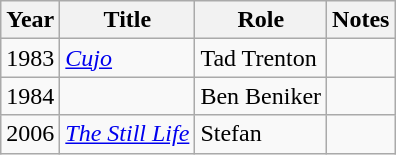<table class="wikitable sortable">
<tr>
<th>Year</th>
<th>Title</th>
<th>Role</th>
<th>Notes</th>
</tr>
<tr>
<td>1983</td>
<td><em><a href='#'>Cujo</a></em></td>
<td>Tad Trenton</td>
<td></td>
</tr>
<tr>
<td>1984</td>
<td><em></em></td>
<td>Ben Beniker</td>
<td></td>
</tr>
<tr>
<td>2006</td>
<td><em><a href='#'>The Still Life</a></em></td>
<td>Stefan</td>
<td></td>
</tr>
</table>
